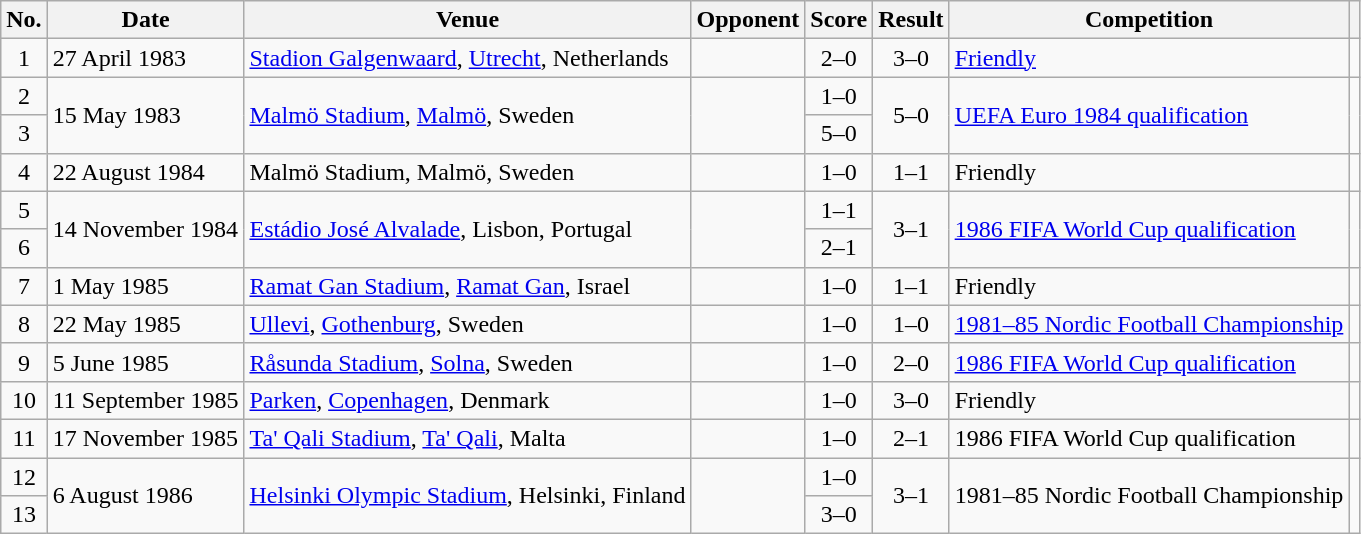<table class="wikitable sortable">
<tr>
<th scope="col">No.</th>
<th scope="col">Date</th>
<th scope="col">Venue</th>
<th scope="col">Opponent</th>
<th scope="col">Score</th>
<th scope="col">Result</th>
<th scope="col">Competition</th>
<th class="unsortable" scope="col"></th>
</tr>
<tr>
<td align="center">1</td>
<td>27 April 1983</td>
<td><a href='#'>Stadion Galgenwaard</a>, <a href='#'>Utrecht</a>, Netherlands</td>
<td></td>
<td align="center">2–0</td>
<td align="center">3–0</td>
<td><a href='#'>Friendly</a></td>
<td></td>
</tr>
<tr>
<td align="center">2</td>
<td rowspan="2">15 May 1983</td>
<td rowspan="2"><a href='#'>Malmö Stadium</a>, <a href='#'>Malmö</a>, Sweden</td>
<td rowspan="2"></td>
<td align="center">1–0</td>
<td rowspan="2" align="center">5–0</td>
<td rowspan="2"><a href='#'>UEFA Euro 1984 qualification</a></td>
<td rowspan="2"></td>
</tr>
<tr>
<td align="center">3</td>
<td align="center">5–0</td>
</tr>
<tr>
<td align="center">4</td>
<td>22 August 1984</td>
<td>Malmö Stadium, Malmö, Sweden</td>
<td></td>
<td align="center">1–0</td>
<td align="center">1–1</td>
<td>Friendly</td>
<td></td>
</tr>
<tr>
<td align="center">5</td>
<td rowspan="2">14 November 1984</td>
<td rowspan="2"><a href='#'>Estádio José Alvalade</a>, Lisbon, Portugal</td>
<td rowspan="2"></td>
<td align="center">1–1</td>
<td rowspan="2" align="center">3–1</td>
<td rowspan="2"><a href='#'>1986 FIFA World Cup qualification</a></td>
<td rowspan="2"></td>
</tr>
<tr>
<td align="center">6</td>
<td align="center">2–1</td>
</tr>
<tr>
<td align="center">7</td>
<td>1 May 1985</td>
<td><a href='#'>Ramat Gan Stadium</a>, <a href='#'>Ramat Gan</a>, Israel</td>
<td></td>
<td align="center">1–0</td>
<td align="center">1–1</td>
<td>Friendly</td>
<td></td>
</tr>
<tr>
<td align="center">8</td>
<td>22 May 1985</td>
<td><a href='#'>Ullevi</a>, <a href='#'>Gothenburg</a>, Sweden</td>
<td></td>
<td align="center">1–0</td>
<td align="center">1–0</td>
<td><a href='#'>1981–85 Nordic Football Championship</a></td>
<td></td>
</tr>
<tr>
<td align="center">9</td>
<td>5 June 1985</td>
<td><a href='#'>Råsunda Stadium</a>, <a href='#'>Solna</a>, Sweden</td>
<td></td>
<td align="center">1–0</td>
<td align="center">2–0</td>
<td><a href='#'>1986 FIFA World Cup qualification</a></td>
<td></td>
</tr>
<tr>
<td align="center">10</td>
<td>11 September 1985</td>
<td><a href='#'>Parken</a>, <a href='#'>Copenhagen</a>, Denmark</td>
<td></td>
<td align="center">1–0</td>
<td align="center">3–0</td>
<td>Friendly</td>
<td></td>
</tr>
<tr>
<td align="center">11</td>
<td>17 November 1985</td>
<td><a href='#'>Ta' Qali Stadium</a>, <a href='#'>Ta' Qali</a>, Malta</td>
<td></td>
<td align="center">1–0</td>
<td align="center">2–1</td>
<td>1986 FIFA World Cup qualification</td>
<td></td>
</tr>
<tr>
<td align="center">12</td>
<td rowspan="2">6 August 1986</td>
<td rowspan="2"><a href='#'>Helsinki Olympic Stadium</a>, Helsinki, Finland</td>
<td rowspan="2"></td>
<td align="center">1–0</td>
<td rowspan="2" align="center">3–1</td>
<td rowspan="2">1981–85 Nordic Football Championship</td>
<td rowspan="2"></td>
</tr>
<tr>
<td align="center">13</td>
<td align="center">3–0</td>
</tr>
</table>
